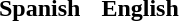<table cellpadding=6 style="font-size:100%">
<tr>
<th>Spanish</th>
<th>English</th>
</tr>
<tr style="vertical-align:top; white-space:nowrap;">
<td><br></td>
<td><br></td>
</tr>
</table>
